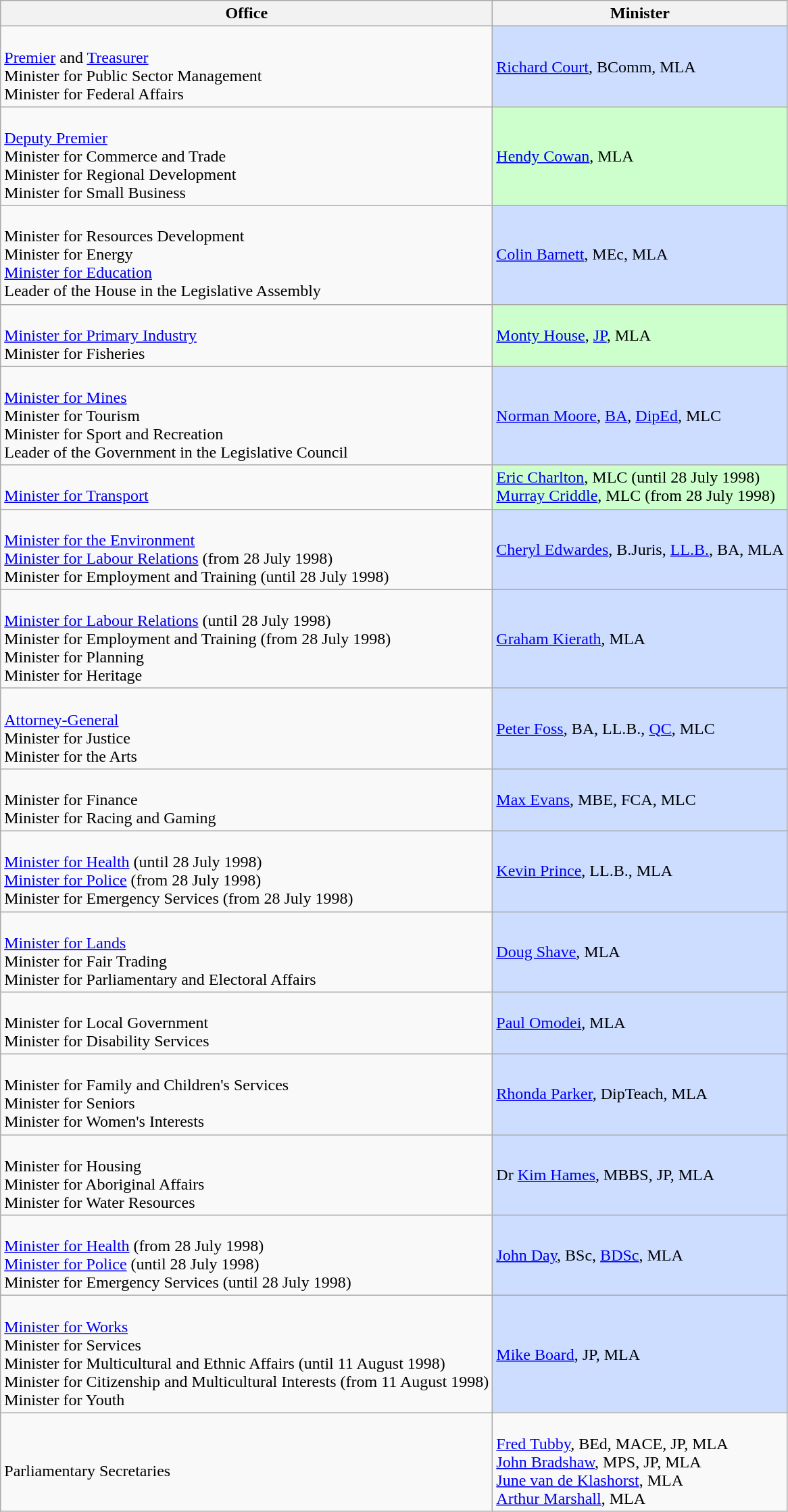<table class="wikitable">
<tr>
<th>Office</th>
<th>Minister</th>
</tr>
<tr>
<td><br><a href='#'>Premier</a> and <a href='#'>Treasurer</a><br>
Minister for Public Sector Management<br>
Minister for Federal Affairs<br></td>
<td style="background:#CCDDFF"><a href='#'>Richard Court</a>, BComm, MLA</td>
</tr>
<tr>
<td><br><a href='#'>Deputy Premier</a><br>
Minister for Commerce and Trade<br>
Minister for Regional Development<br>
Minister for Small Business</td>
<td style="background:#CCFFCC"><a href='#'>Hendy Cowan</a>, MLA</td>
</tr>
<tr>
<td><br>Minister for Resources Development<br>
Minister for Energy<br>
<a href='#'>Minister for Education</a><br>
Leader of the House in the Legislative Assembly</td>
<td style="background:#CCDDFF"><a href='#'>Colin Barnett</a>, MEc, MLA</td>
</tr>
<tr>
<td><br><a href='#'>Minister for Primary Industry</a><br>
Minister for Fisheries</td>
<td style="background:#CCFFCC"><a href='#'>Monty House</a>, <a href='#'>JP</a>, MLA</td>
</tr>
<tr>
<td><br><a href='#'>Minister for Mines</a><br>
Minister for Tourism<br>
Minister for Sport and Recreation<br>
Leader of the Government in the Legislative Council</td>
<td style="background:#CCDDFF"><a href='#'>Norman Moore</a>, <a href='#'>BA</a>, <a href='#'>DipEd</a>, MLC</td>
</tr>
<tr>
<td><br><a href='#'>Minister for Transport</a><br></td>
<td style="background:#CCFFCC"><a href='#'>Eric Charlton</a>, MLC (until 28 July 1998)<br><a href='#'>Murray Criddle</a>, MLC (from 28 July 1998)</td>
</tr>
<tr>
<td><br><a href='#'>Minister for the Environment</a><br>
<a href='#'>Minister for Labour Relations</a> (from 28 July 1998)<br>
Minister for Employment and Training (until 28 July 1998)<br></td>
<td style="background:#CCDDFF"><a href='#'>Cheryl Edwardes</a>, B.Juris, <a href='#'>LL.B.</a>, BA, MLA</td>
</tr>
<tr>
<td><br><a href='#'>Minister for Labour Relations</a> (until 28 July 1998)<br>
Minister for Employment and Training (from 28 July 1998)<br>
Minister for Planning<br>
Minister for Heritage<br></td>
<td style="background:#CCDDFF"><a href='#'>Graham Kierath</a>, MLA</td>
</tr>
<tr>
<td><br><a href='#'>Attorney-General</a><br>
Minister for Justice<br>
Minister for the Arts<br></td>
<td style="background:#CCDDFF"><a href='#'>Peter Foss</a>, BA, LL.B., <a href='#'>QC</a>, MLC</td>
</tr>
<tr>
<td><br>Minister for Finance<br>
Minister for Racing and Gaming<br></td>
<td style="background:#CCDDFF"><a href='#'>Max Evans</a>, MBE, FCA, MLC</td>
</tr>
<tr>
<td><br><a href='#'>Minister for Health</a> (until 28 July 1998)<br>
<a href='#'>Minister for Police</a> (from 28 July 1998)<br>
Minister for Emergency Services (from 28 July 1998)<br></td>
<td style="background:#CCDDFF"><a href='#'>Kevin Prince</a>, LL.B., MLA</td>
</tr>
<tr>
<td><br><a href='#'>Minister for Lands</a><br>
Minister for Fair Trading<br>
Minister for Parliamentary and Electoral Affairs<br></td>
<td style="background:#CCDDFF"><a href='#'>Doug Shave</a>, MLA</td>
</tr>
<tr>
<td><br>Minister for Local Government<br>
Minister for Disability Services<br></td>
<td style="background:#CCDDFF"><a href='#'>Paul Omodei</a>, MLA</td>
</tr>
<tr>
<td><br>Minister for Family and Children's Services<br>
Minister for Seniors<br>
Minister for Women's Interests<br></td>
<td style="background:#CCDDFF"><a href='#'>Rhonda Parker</a>, DipTeach, MLA</td>
</tr>
<tr>
<td><br>Minister for Housing<br>
Minister for Aboriginal Affairs<br>
Minister for Water Resources<br></td>
<td style="background:#CCDDFF">Dr <a href='#'>Kim Hames</a>, MBBS, JP, MLA</td>
</tr>
<tr>
<td><br><a href='#'>Minister for Health</a> (from 28 July 1998)<br>
<a href='#'>Minister for Police</a> (until 28 July 1998)<br>
Minister for Emergency Services (until 28 July 1998)<br></td>
<td style="background:#CCDDFF"><a href='#'>John Day</a>, BSc, <a href='#'>BDSc</a>, MLA</td>
</tr>
<tr>
<td><br><a href='#'>Minister for Works</a><br>
Minister for Services<br>
Minister for Multicultural and Ethnic Affairs (until 11 August 1998)<br>
Minister for Citizenship and Multicultural Interests (from 11 August 1998)<br>
Minister for Youth<br></td>
<td style="background:#CCDDFF"><a href='#'>Mike Board</a>, JP, MLA</td>
</tr>
<tr>
<td><br>Parliamentary Secretaries</td>
<td><br><span><a href='#'>Fred Tubby</a>, BEd, MACE, JP, MLA<br>
<a href='#'>John Bradshaw</a>, MPS, JP, MLA<br>
<a href='#'>June van de Klashorst</a>, MLA<br>
<a href='#'>Arthur Marshall</a>, MLA</span></td>
</tr>
</table>
